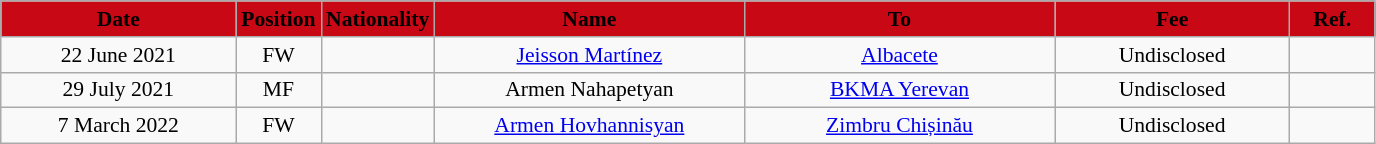<table class="wikitable"  style="text-align:center; font-size:90%; ">
<tr>
<th style="background:#C80815; color:black; width:150px;">Date</th>
<th style="background:#C80815; color:black; width:50px;">Position</th>
<th style="background:#C80815; color:black; width:50px;">Nationality</th>
<th style="background:#C80815; color:black; width:200px;">Name</th>
<th style="background:#C80815; color:black; width:200px;">To</th>
<th style="background:#C80815; color:black; width:150px;">Fee</th>
<th style="background:#C80815; color:black; width:50px;">Ref.</th>
</tr>
<tr>
<td>22 June 2021</td>
<td>FW</td>
<td></td>
<td><a href='#'>Jeisson Martínez</a></td>
<td><a href='#'>Albacete</a></td>
<td>Undisclosed</td>
<td></td>
</tr>
<tr>
<td>29 July 2021</td>
<td>MF</td>
<td></td>
<td>Armen Nahapetyan</td>
<td><a href='#'>BKMA Yerevan</a></td>
<td>Undisclosed</td>
<td></td>
</tr>
<tr>
<td>7 March 2022</td>
<td>FW</td>
<td></td>
<td><a href='#'>Armen Hovhannisyan</a></td>
<td><a href='#'>Zimbru Chișinău</a></td>
<td>Undisclosed</td>
<td></td>
</tr>
</table>
